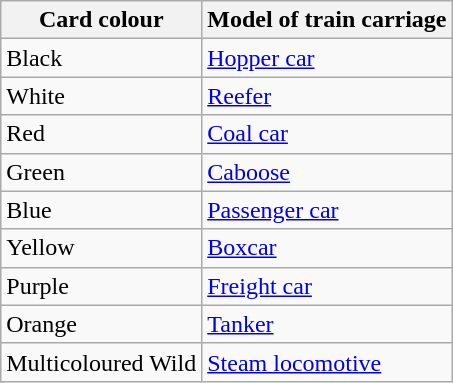<table class="wikitable">
<tr>
<th>Card colour</th>
<th>Model of train carriage</th>
</tr>
<tr>
<td>Black</td>
<td><a href='#'>Hopper car</a></td>
</tr>
<tr>
<td>White</td>
<td><a href='#'>Reefer</a></td>
</tr>
<tr>
<td>Red</td>
<td><a href='#'>Coal car</a></td>
</tr>
<tr>
<td>Green</td>
<td><a href='#'>Caboose</a></td>
</tr>
<tr>
<td>Blue</td>
<td><a href='#'>Passenger car</a></td>
</tr>
<tr>
<td>Yellow</td>
<td><a href='#'>Boxcar</a></td>
</tr>
<tr>
<td>Purple</td>
<td><a href='#'>Freight car</a></td>
</tr>
<tr>
<td>Orange</td>
<td><a href='#'>Tanker</a></td>
</tr>
<tr>
<td>Multicoloured Wild</td>
<td><a href='#'>Steam locomotive</a></td>
</tr>
</table>
